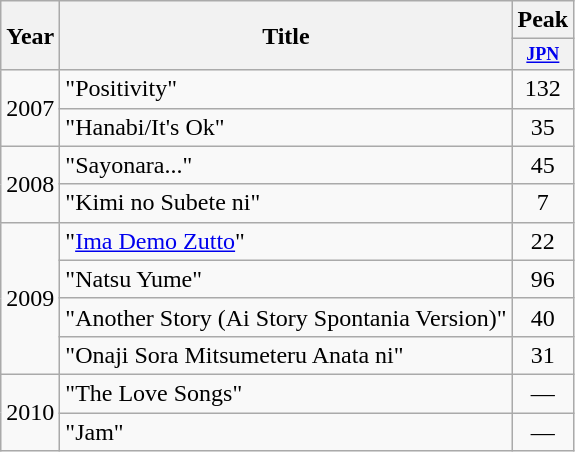<table class="wikitable">
<tr>
<th rowspan="2">Year</th>
<th rowspan="2">Title</th>
<th colspan="1">Peak</th>
</tr>
<tr>
<th style="width:2em;font-size:75%"><a href='#'>JPN</a><br></th>
</tr>
<tr>
<td rowspan="2">2007</td>
<td>"Positivity"</td>
<td align="center">132</td>
</tr>
<tr>
<td>"Hanabi/It's Ok"</td>
<td align="center">35</td>
</tr>
<tr>
<td rowspan="2">2008</td>
<td>"Sayonara..."</td>
<td align="center">45</td>
</tr>
<tr>
<td>"Kimi no Subete ni"</td>
<td align="center">7</td>
</tr>
<tr>
<td rowspan="4">2009</td>
<td>"<a href='#'>Ima Demo Zutto</a>"</td>
<td align="center">22</td>
</tr>
<tr>
<td>"Natsu Yume"</td>
<td align="center">96</td>
</tr>
<tr>
<td>"Another Story (Ai Story Spontania Version)"</td>
<td align="center">40</td>
</tr>
<tr>
<td>"Onaji Sora Mitsumeteru Anata ni"</td>
<td align="center">31</td>
</tr>
<tr>
<td rowspan="2">2010</td>
<td>"The Love Songs"</td>
<td align="center">—</td>
</tr>
<tr>
<td>"Jam"</td>
<td align="center">—</td>
</tr>
</table>
